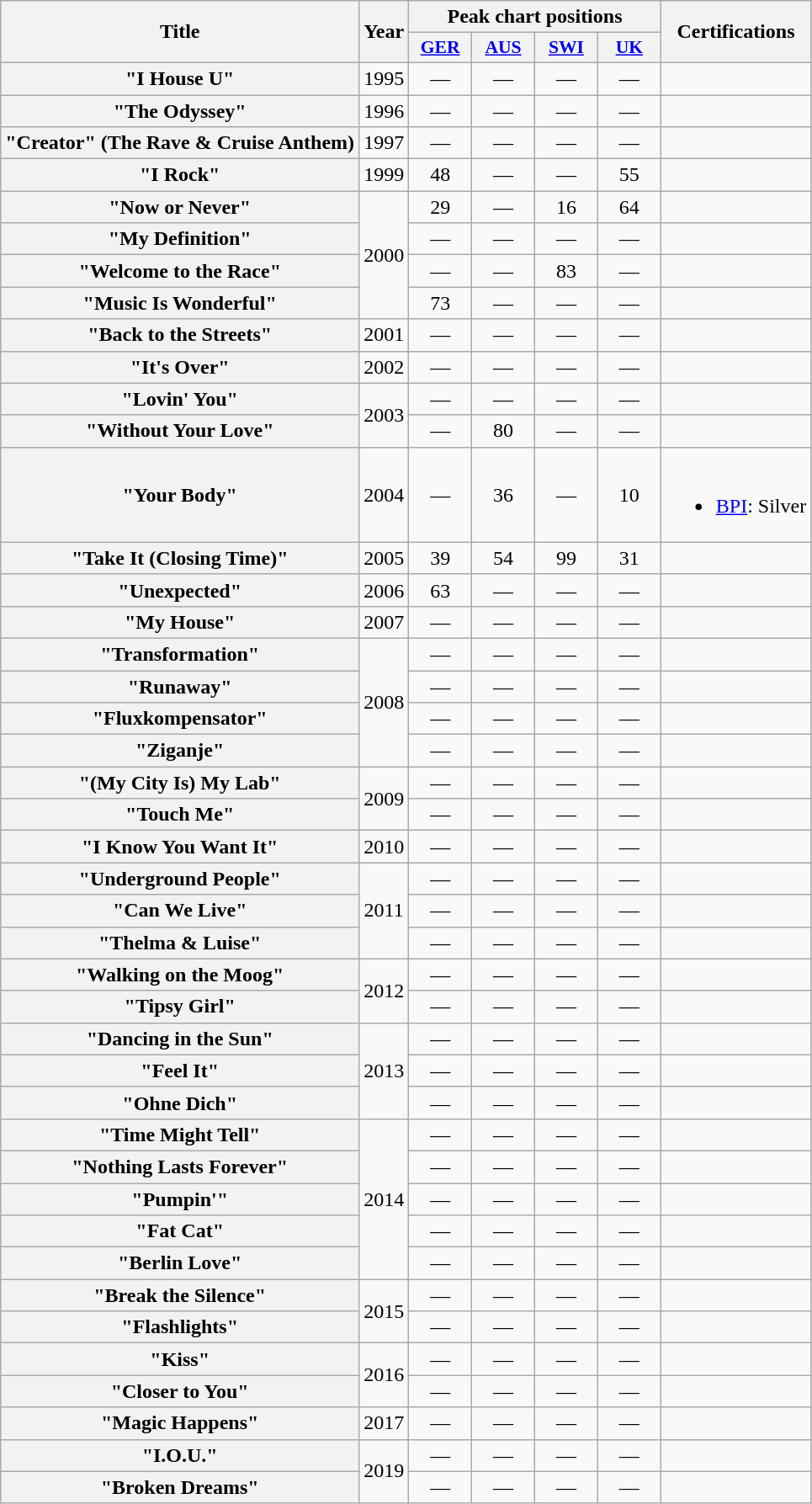<table class="wikitable plainrowheaders" style="text-align:center;">
<tr>
<th scope="col" rowspan="2">Title</th>
<th scope="col" rowspan="2">Year</th>
<th scope="col" colspan="4">Peak chart positions</th>
<th scope="col" rowspan="2">Certifications</th>
</tr>
<tr>
<th scope="col" style="width:3em;font-size:90%;"><a href='#'>GER</a><br></th>
<th scope="col" style="width:3em;font-size:90%;"><a href='#'>AUS</a><br></th>
<th scope="col" style="width:3em;font-size:90%;"><a href='#'>SWI</a><br></th>
<th scope="col" style="width:3em;font-size:90%;"><a href='#'>UK</a><br></th>
</tr>
<tr>
<th scope="row">"I House U"</th>
<td>1995</td>
<td>—</td>
<td>—</td>
<td>—</td>
<td>—</td>
<td></td>
</tr>
<tr>
<th scope="row">"The Odyssey"<br></th>
<td>1996</td>
<td>—</td>
<td>—</td>
<td>—</td>
<td>—</td>
<td></td>
</tr>
<tr>
<th scope="row">"Creator" (The Rave & Cruise Anthem)<br></th>
<td>1997</td>
<td>—</td>
<td>—</td>
<td>—</td>
<td>—</td>
<td></td>
</tr>
<tr>
<th scope="row">"I Rock"<br></th>
<td>1999</td>
<td>48</td>
<td>—</td>
<td>—</td>
<td>55</td>
<td></td>
</tr>
<tr>
<th scope="row">"Now or Never"<br></th>
<td rowspan="4">2000</td>
<td>29</td>
<td>—</td>
<td>16</td>
<td>64</td>
<td></td>
</tr>
<tr>
<th scope="row">"My Definition"</th>
<td>—</td>
<td>—</td>
<td>—</td>
<td>—</td>
<td></td>
</tr>
<tr>
<th scope="row">"Welcome to the Race"<br></th>
<td>—</td>
<td>—</td>
<td>83</td>
<td>—</td>
<td></td>
</tr>
<tr>
<th scope="row">"Music Is Wonderful"<br></th>
<td>73</td>
<td>—</td>
<td>—</td>
<td>—</td>
<td></td>
</tr>
<tr>
<th scope="row">"Back to the Streets"</th>
<td>2001</td>
<td>—</td>
<td>—</td>
<td>—</td>
<td>—</td>
<td></td>
</tr>
<tr>
<th scope="row">"It's Over"<br></th>
<td>2002</td>
<td>—</td>
<td>—</td>
<td>—</td>
<td>—</td>
<td></td>
</tr>
<tr>
<th scope="row">"Lovin' You"<br></th>
<td rowspan="2">2003</td>
<td>—</td>
<td>—</td>
<td>—</td>
<td>—</td>
<td></td>
</tr>
<tr>
<th scope="row">"Without Your Love"<br></th>
<td>—</td>
<td>80</td>
<td>—</td>
<td>—</td>
<td></td>
</tr>
<tr>
<th scope="row">"Your Body"<br></th>
<td>2004</td>
<td>—</td>
<td>36</td>
<td>—</td>
<td>10</td>
<td><br><ul><li><a href='#'>BPI</a>: Silver</li></ul></td>
</tr>
<tr>
<th scope="row">"Take It (Closing Time)"<br></th>
<td>2005</td>
<td>39</td>
<td>54</td>
<td>99</td>
<td>31</td>
<td></td>
</tr>
<tr>
<th scope="row">"Unexpected"<br></th>
<td>2006</td>
<td>63</td>
<td>—</td>
<td>—</td>
<td>—</td>
<td></td>
</tr>
<tr>
<th scope="row">"My House"<br></th>
<td>2007</td>
<td>—</td>
<td>—</td>
<td>—</td>
<td>—</td>
<td></td>
</tr>
<tr>
<th scope="row">"Transformation"<br></th>
<td rowspan="4">2008</td>
<td>—</td>
<td>—</td>
<td>—</td>
<td>—</td>
<td></td>
</tr>
<tr>
<th scope="row">"Runaway"<br></th>
<td>—</td>
<td>—</td>
<td>—</td>
<td>—</td>
<td></td>
</tr>
<tr>
<th scope="row">"Fluxkompensator"<br></th>
<td>—</td>
<td>—</td>
<td>—</td>
<td>—</td>
<td></td>
</tr>
<tr>
<th scope="row">"Ziganje"<br></th>
<td>—</td>
<td>—</td>
<td>—</td>
<td>—</td>
<td></td>
</tr>
<tr>
<th scope="row">"(My City Is) My Lab"<br></th>
<td rowspan="2">2009</td>
<td>—</td>
<td>—</td>
<td>—</td>
<td>—</td>
<td></td>
</tr>
<tr>
<th scope="row">"Touch Me"<br></th>
<td>—</td>
<td>—</td>
<td>—</td>
<td>—</td>
<td></td>
</tr>
<tr>
<th scope="row">"I Know You Want It"</th>
<td>2010</td>
<td>—</td>
<td>—</td>
<td>—</td>
<td>—</td>
<td></td>
</tr>
<tr>
<th scope="row">"Underground People"<br></th>
<td rowspan="3">2011</td>
<td>—</td>
<td>—</td>
<td>—</td>
<td>—</td>
<td></td>
</tr>
<tr>
<th scope="row">"Can We Live"<br></th>
<td>—</td>
<td>—</td>
<td>—</td>
<td>—</td>
<td></td>
</tr>
<tr>
<th scope="row">"Thelma & Luise"<br></th>
<td>—</td>
<td>—</td>
<td>—</td>
<td>—</td>
<td></td>
</tr>
<tr>
<th scope="row">"Walking on the Moog"</th>
<td rowspan="2">2012</td>
<td>—</td>
<td>—</td>
<td>—</td>
<td>—</td>
<td></td>
</tr>
<tr>
<th scope="row">"Tipsy Girl"<br></th>
<td>—</td>
<td>—</td>
<td>—</td>
<td>—</td>
<td></td>
</tr>
<tr>
<th scope="row">"Dancing in the Sun"<br></th>
<td rowspan="3">2013</td>
<td>—</td>
<td>—</td>
<td>—</td>
<td>—</td>
<td></td>
</tr>
<tr>
<th scope="row">"Feel It"<br></th>
<td>—</td>
<td>—</td>
<td>—</td>
<td>—</td>
<td></td>
</tr>
<tr>
<th scope="row">"Ohne Dich"<br></th>
<td>—</td>
<td>—</td>
<td>—</td>
<td>—</td>
<td></td>
</tr>
<tr>
<th scope="row">"Time Might Tell"<br></th>
<td rowspan="5">2014</td>
<td>—</td>
<td>—</td>
<td>—</td>
<td>—</td>
<td></td>
</tr>
<tr>
<th scope="row">"Nothing Lasts Forever"<br></th>
<td>—</td>
<td>—</td>
<td>—</td>
<td>—</td>
<td></td>
</tr>
<tr>
<th scope="row">"Pumpin'"</th>
<td>—</td>
<td>—</td>
<td>—</td>
<td>—</td>
<td></td>
</tr>
<tr>
<th scope="row">"Fat Cat"</th>
<td>—</td>
<td>—</td>
<td>—</td>
<td>—</td>
<td></td>
</tr>
<tr>
<th scope="row">"Berlin Love"<br></th>
<td>—</td>
<td>—</td>
<td>—</td>
<td>—</td>
<td></td>
</tr>
<tr>
<th scope="row">"Break the Silence"<br></th>
<td rowspan="2">2015</td>
<td>—</td>
<td>—</td>
<td>—</td>
<td>—</td>
<td></td>
</tr>
<tr>
<th scope="row">"Flashlights"<br></th>
<td>—</td>
<td>—</td>
<td>—</td>
<td>—</td>
<td></td>
</tr>
<tr>
<th scope="row">"Kiss"<br></th>
<td rowspan="2">2016</td>
<td>—</td>
<td>—</td>
<td>—</td>
<td>—</td>
<td></td>
</tr>
<tr>
<th scope="row">"Closer to You"<br></th>
<td>—</td>
<td>—</td>
<td>—</td>
<td>—</td>
<td></td>
</tr>
<tr>
<th scope="row">"Magic Happens"<br></th>
<td>2017</td>
<td>—</td>
<td>—</td>
<td>—</td>
<td>—</td>
<td></td>
</tr>
<tr>
<th scope="row">"I.O.U."</th>
<td rowspan="2">2019</td>
<td>—</td>
<td>—</td>
<td>—</td>
<td>—</td>
<td></td>
</tr>
<tr>
<th scope="row">"Broken Dreams"<br></th>
<td>—</td>
<td>—</td>
<td>—</td>
<td>—</td>
<td></td>
</tr>
</table>
